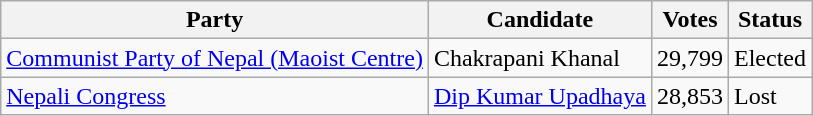<table class="wikitable">
<tr>
<th>Party</th>
<th>Candidate</th>
<th>Votes</th>
<th>Status</th>
</tr>
<tr>
<td><a href='#'>Communist Party of Nepal (Maoist Centre)</a></td>
<td>Chakrapani Khanal</td>
<td>29,799</td>
<td>Elected</td>
</tr>
<tr>
<td><a href='#'>Nepali Congress</a></td>
<td><a href='#'>Dip Kumar Upadhaya</a></td>
<td>28,853</td>
<td>Lost</td>
</tr>
</table>
